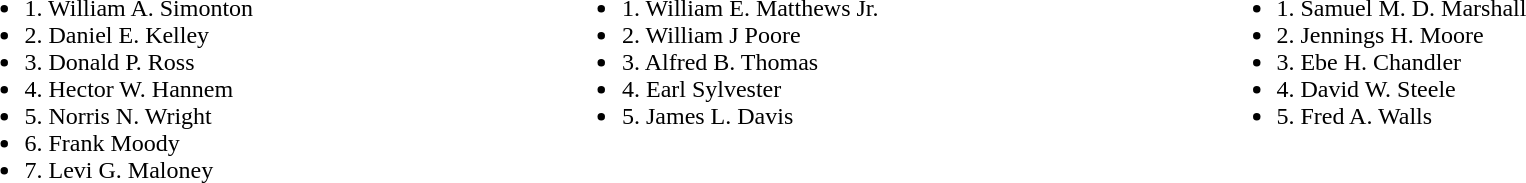<table width=100%>
<tr valign=top>
<td><br><ul><li>1. William A. Simonton</li><li>2. Daniel E. Kelley</li><li>3. Donald P. Ross</li><li>4. Hector W. Hannem</li><li>5. Norris N. Wright</li><li>6. Frank Moody</li><li>7. Levi G. Maloney</li></ul></td>
<td><br><ul><li>1. William E. Matthews Jr.</li><li>2. William J Poore</li><li>3. Alfred B. Thomas</li><li>4. Earl Sylvester</li><li>5. James L. Davis</li></ul></td>
<td><br><ul><li>1. Samuel M. D. Marshall</li><li>2. Jennings H. Moore</li><li>3. Ebe H. Chandler</li><li>4. David W. Steele</li><li>5. Fred A. Walls</li></ul></td>
</tr>
</table>
